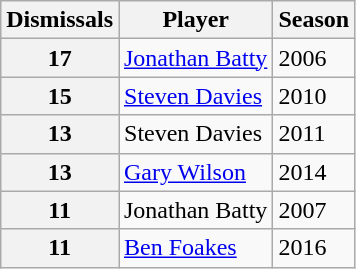<table class="wikitable">
<tr>
<th>Dismissals</th>
<th>Player</th>
<th>Season</th>
</tr>
<tr>
<th>17</th>
<td> <a href='#'>Jonathan Batty</a></td>
<td>2006</td>
</tr>
<tr>
<th>15</th>
<td> <a href='#'>Steven Davies</a></td>
<td>2010</td>
</tr>
<tr>
<th>13</th>
<td> Steven Davies</td>
<td>2011</td>
</tr>
<tr>
<th>13</th>
<td> <a href='#'>Gary Wilson</a></td>
<td>2014</td>
</tr>
<tr>
<th>11</th>
<td> Jonathan Batty</td>
<td>2007</td>
</tr>
<tr>
<th>11</th>
<td> <a href='#'>Ben Foakes</a></td>
<td>2016</td>
</tr>
</table>
